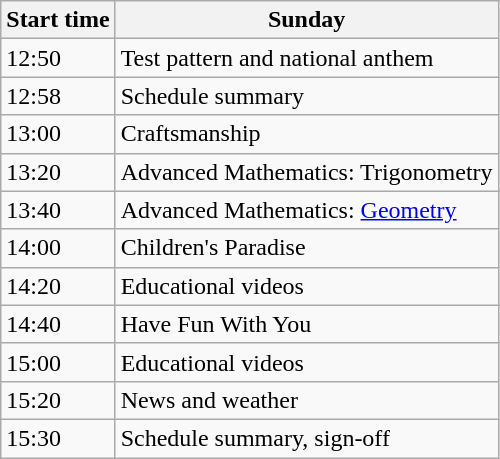<table class="wikitable">
<tr>
<th>Start time</th>
<th>Sunday</th>
</tr>
<tr>
<td>12:50</td>
<td>Test pattern and national anthem</td>
</tr>
<tr>
<td>12:58</td>
<td>Schedule summary</td>
</tr>
<tr>
<td>13:00</td>
<td>Craftsmanship</td>
</tr>
<tr>
<td>13:20</td>
<td>Advanced Mathematics: Trigonometry</td>
</tr>
<tr>
<td>13:40</td>
<td>Advanced Mathematics: <a href='#'>Geometry</a></td>
</tr>
<tr>
<td>14:00</td>
<td>Children's Paradise</td>
</tr>
<tr>
<td>14:20</td>
<td>Educational videos</td>
</tr>
<tr>
<td>14:40</td>
<td>Have Fun With You</td>
</tr>
<tr>
<td>15:00</td>
<td>Educational videos</td>
</tr>
<tr>
<td>15:20</td>
<td>News and weather</td>
</tr>
<tr>
<td>15:30</td>
<td>Schedule summary, sign-off</td>
</tr>
</table>
